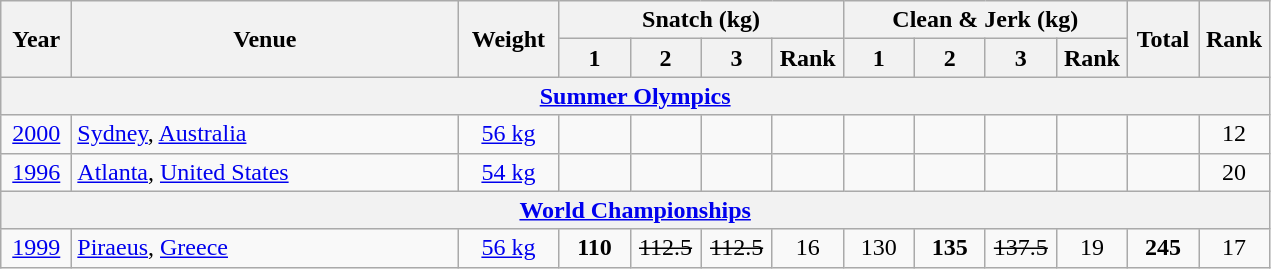<table class = "wikitable" style="text-align:center;">
<tr>
<th rowspan=2 width=40>Year</th>
<th rowspan=2 width=250>Venue</th>
<th rowspan=2 width=60>Weight</th>
<th colspan=4>Snatch (kg)</th>
<th colspan=4>Clean & Jerk (kg)</th>
<th rowspan=2 width=40>Total</th>
<th rowspan=2 width=40>Rank</th>
</tr>
<tr>
<th width=40>1</th>
<th width=40>2</th>
<th width=40>3</th>
<th width=40>Rank</th>
<th width=40>1</th>
<th width=40>2</th>
<th width=40>3</th>
<th width=40>Rank</th>
</tr>
<tr>
<th colspan=13><a href='#'>Summer Olympics</a></th>
</tr>
<tr>
<td><a href='#'>2000</a></td>
<td align=left> <a href='#'>Sydney</a>, <a href='#'>Australia</a></td>
<td><a href='#'>56 kg</a></td>
<td></td>
<td></td>
<td></td>
<td></td>
<td></td>
<td></td>
<td></td>
<td></td>
<td></td>
<td>12</td>
</tr>
<tr>
<td><a href='#'>1996</a></td>
<td align=left> <a href='#'>Atlanta</a>, <a href='#'>United States</a></td>
<td><a href='#'>54 kg</a></td>
<td></td>
<td></td>
<td></td>
<td></td>
<td></td>
<td></td>
<td></td>
<td></td>
<td></td>
<td>20</td>
</tr>
<tr>
<th colspan=13><a href='#'>World Championships</a></th>
</tr>
<tr>
<td><a href='#'>1999</a></td>
<td align=left> <a href='#'>Piraeus</a>, <a href='#'>Greece</a></td>
<td><a href='#'>56 kg</a></td>
<td><strong>110</strong></td>
<td><s>112.5</s></td>
<td><s>112.5</s></td>
<td>16</td>
<td>130</td>
<td><strong>135</strong></td>
<td><s>137.5</s></td>
<td>19</td>
<td><strong>245</strong></td>
<td>17</td>
</tr>
</table>
